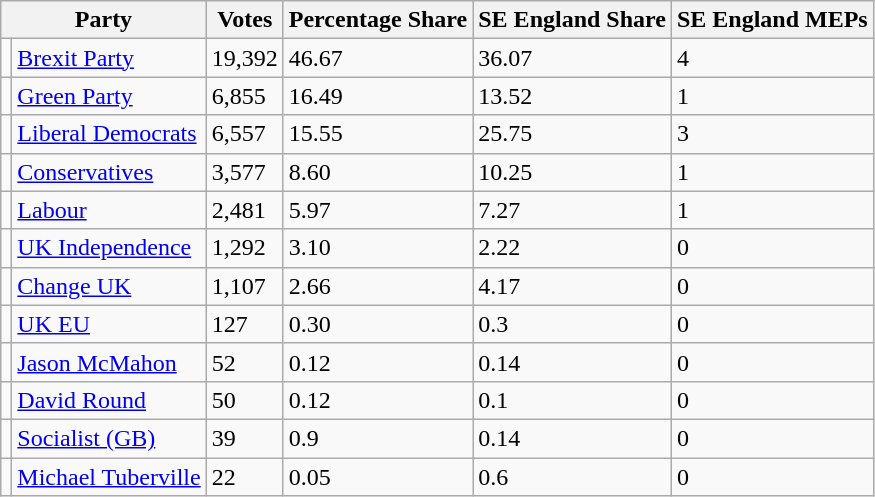<table class="wikitable">
<tr>
<th colspan="2">Party</th>
<th>Votes</th>
<th>Percentage Share</th>
<th>SE England Share</th>
<th>SE England MEPs</th>
</tr>
<tr>
<td></td>
<td><a href='#'>Brexit Party</a></td>
<td>19,392</td>
<td>46.67</td>
<td>36.07</td>
<td>4</td>
</tr>
<tr>
<td></td>
<td><a href='#'>Green Party</a></td>
<td>6,855</td>
<td>16.49</td>
<td>13.52</td>
<td>1</td>
</tr>
<tr>
<td></td>
<td><a href='#'>Liberal Democrats</a></td>
<td>6,557</td>
<td>15.55</td>
<td>25.75</td>
<td>3</td>
</tr>
<tr>
<td></td>
<td><a href='#'>Conservatives</a></td>
<td>3,577</td>
<td>8.60</td>
<td>10.25</td>
<td>1</td>
</tr>
<tr>
<td></td>
<td><a href='#'>Labour</a></td>
<td>2,481</td>
<td>5.97</td>
<td>7.27</td>
<td>1</td>
</tr>
<tr>
<td></td>
<td><a href='#'>UK Independence</a></td>
<td>1,292</td>
<td>3.10</td>
<td>2.22</td>
<td>0</td>
</tr>
<tr>
<td></td>
<td><a href='#'>Change UK</a></td>
<td>1,107</td>
<td>2.66</td>
<td>4.17</td>
<td>0</td>
</tr>
<tr>
<td></td>
<td><a href='#'>UK EU</a></td>
<td>127</td>
<td>0.30</td>
<td>0.3</td>
<td>0</td>
</tr>
<tr>
<td></td>
<td><a href='#'>Jason McMahon</a></td>
<td>52</td>
<td>0.12</td>
<td>0.14</td>
<td>0</td>
</tr>
<tr>
<td></td>
<td><a href='#'>David Round</a></td>
<td>50</td>
<td>0.12</td>
<td>0.1</td>
<td>0</td>
</tr>
<tr>
<td></td>
<td><a href='#'>Socialist (GB)</a></td>
<td>39</td>
<td>0.9</td>
<td>0.14</td>
<td>0</td>
</tr>
<tr>
<td></td>
<td><a href='#'>Michael Tuberville</a></td>
<td>22</td>
<td>0.05</td>
<td>0.6</td>
<td>0</td>
</tr>
</table>
